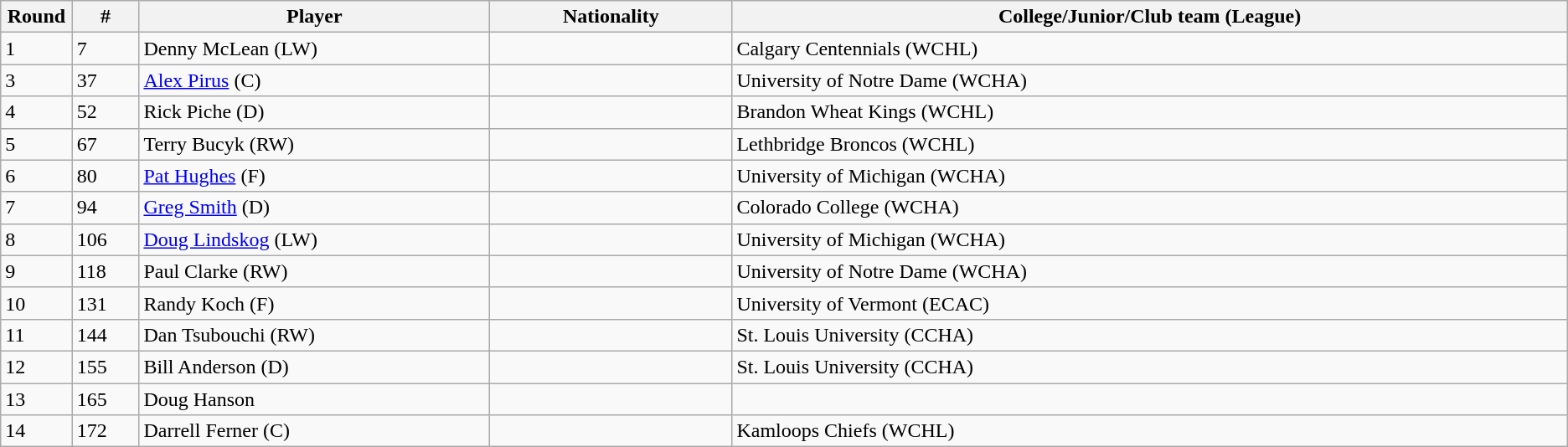<table class="wikitable">
<tr align="center">
<th bgcolor="#DDDDFF" width="4.0%">Round</th>
<th bgcolor="#DDDDFF" width="4.0%">#</th>
<th bgcolor="#DDDDFF" width="21.0%">Player</th>
<th bgcolor="#DDDDFF" width="14.5%">Nationality</th>
<th bgcolor="#DDDDFF" width="50.0%">College/Junior/Club team (League)</th>
</tr>
<tr>
<td>1</td>
<td>7</td>
<td>Denny McLean (LW)</td>
<td></td>
<td>Calgary Centennials (WCHL)</td>
</tr>
<tr>
<td>3</td>
<td>37</td>
<td><a href='#'>Alex Pirus</a> (C)</td>
<td></td>
<td>University of Notre Dame (WCHA)</td>
</tr>
<tr>
<td>4</td>
<td>52</td>
<td>Rick Piche (D)</td>
<td></td>
<td>Brandon Wheat Kings (WCHL)</td>
</tr>
<tr>
<td>5</td>
<td>67</td>
<td>Terry Bucyk (RW)</td>
<td></td>
<td>Lethbridge Broncos (WCHL)</td>
</tr>
<tr>
<td>6</td>
<td>80</td>
<td><a href='#'>Pat Hughes</a> (F)</td>
<td></td>
<td>University of Michigan (WCHA)</td>
</tr>
<tr>
<td>7</td>
<td>94</td>
<td><a href='#'>Greg Smith</a> (D)</td>
<td></td>
<td>Colorado College (WCHA)</td>
</tr>
<tr>
<td>8</td>
<td>106</td>
<td><a href='#'>Doug Lindskog</a> (LW)</td>
<td></td>
<td>University of Michigan (WCHA)</td>
</tr>
<tr>
<td>9</td>
<td>118</td>
<td>Paul Clarke (RW)</td>
<td></td>
<td>University of Notre Dame (WCHA)</td>
</tr>
<tr>
<td>10</td>
<td>131</td>
<td>Randy Koch (F)</td>
<td></td>
<td>University of Vermont (ECAC)</td>
</tr>
<tr>
<td>11</td>
<td>144</td>
<td>Dan Tsubouchi (RW)</td>
<td></td>
<td>St. Louis University (CCHA)</td>
</tr>
<tr>
<td>12</td>
<td>155</td>
<td>Bill Anderson (D)</td>
<td></td>
<td>St. Louis University (CCHA)</td>
</tr>
<tr>
<td>13</td>
<td>165</td>
<td>Doug Hanson</td>
<td></td>
<td></td>
</tr>
<tr>
<td>14</td>
<td>172</td>
<td>Darrell Ferner (C)</td>
<td></td>
<td>Kamloops Chiefs (WCHL)</td>
</tr>
</table>
